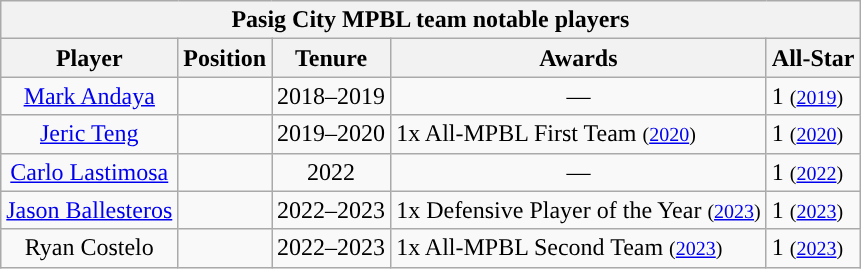<table class="wikitable sortable" style="text-align:center">
<tr>
<th colspan="5">Pasig City MPBL team notable players</th>
</tr>
<tr>
<th>Player</th>
<th>Position</th>
<th>Tenure</th>
<th>Awards</th>
<th>All-Star</th>
</tr>
<tr>
<td><a href='#'>Mark Andaya</a></td>
<td></td>
<td>2018–2019</td>
<td>—</td>
<td align=left>1 <small>(<a href='#'>2019</a>)</small></td>
</tr>
<tr>
<td><a href='#'>Jeric Teng</a></td>
<td></td>
<td>2019–2020</td>
<td align=left>1x All-MPBL First Team <small>(<a href='#'>2020</a>)</small></td>
<td align=left>1 <small>(<a href='#'>2020</a>)</small></td>
</tr>
<tr>
<td><a href='#'>Carlo Lastimosa</a></td>
<td></td>
<td>2022</td>
<td>—</td>
<td align=left>1 <small>(<a href='#'>2022</a>)</small></td>
</tr>
<tr>
<td><a href='#'>Jason Ballesteros</a></td>
<td></td>
<td>2022–2023</td>
<td align=left>1x Defensive Player of the Year <small>(<a href='#'>2023</a>)</small></td>
<td align=left>1 <small>(<a href='#'>2023</a>)</small></td>
</tr>
<tr>
<td>Ryan Costelo</td>
<td></td>
<td>2022–2023</td>
<td align=left>1x All-MPBL Second Team <small>(<a href='#'>2023</a>)</small></td>
<td align=left>1 <small>(<a href='#'>2023</a>)</small></td>
</tr>
</table>
